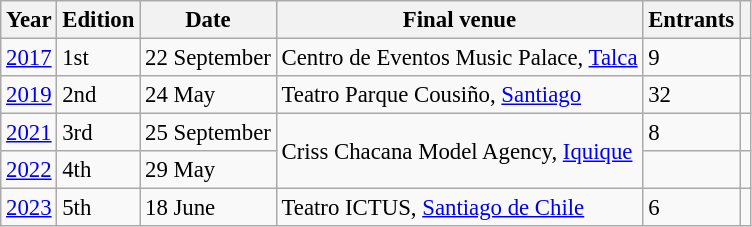<table class="wikitable defaultcenter col3left col4left" style="font-size:95%">
<tr>
<th>Year</th>
<th>Edition</th>
<th>Date</th>
<th>Final venue</th>
<th>Entrants</th>
<th></th>
</tr>
<tr>
<td><a href='#'>2017</a></td>
<td>1st</td>
<td>22 September</td>
<td>Centro de Eventos Music Palace, <a href='#'>Talca</a></td>
<td>9</td>
<td></td>
</tr>
<tr>
<td><a href='#'>2019</a></td>
<td>2nd</td>
<td>24 May</td>
<td>Teatro Parque Cousiño, <a href='#'>Santiago</a></td>
<td>32</td>
<td></td>
</tr>
<tr>
<td><a href='#'>2021</a></td>
<td>3rd</td>
<td>25 September</td>
<td rowspan=2>Criss Chacana Model Agency, <a href='#'>Iquique</a></td>
<td>8</td>
<td></td>
</tr>
<tr>
<td><a href='#'>2022</a></td>
<td>4th</td>
<td>29 May</td>
<td></td>
<td></td>
</tr>
<tr>
<td><a href='#'>2023</a></td>
<td>5th</td>
<td>18 June</td>
<td>Teatro ICTUS, <a href='#'>Santiago de Chile</a></td>
<td>6</td>
<td></td>
</tr>
</table>
